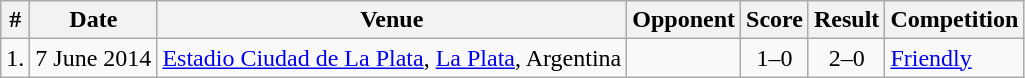<table class="wikitable sortable">
<tr>
<th>#</th>
<th>Date</th>
<th>Venue</th>
<th>Opponent</th>
<th>Score</th>
<th>Result</th>
<th>Competition</th>
</tr>
<tr>
<td align=center>1.</td>
<td>7 June 2014</td>
<td><a href='#'>Estadio Ciudad de La Plata</a>, <a href='#'>La Plata</a>, Argentina</td>
<td></td>
<td align=center>1–0</td>
<td align=center>2–0</td>
<td><a href='#'>Friendly</a></td>
</tr>
</table>
